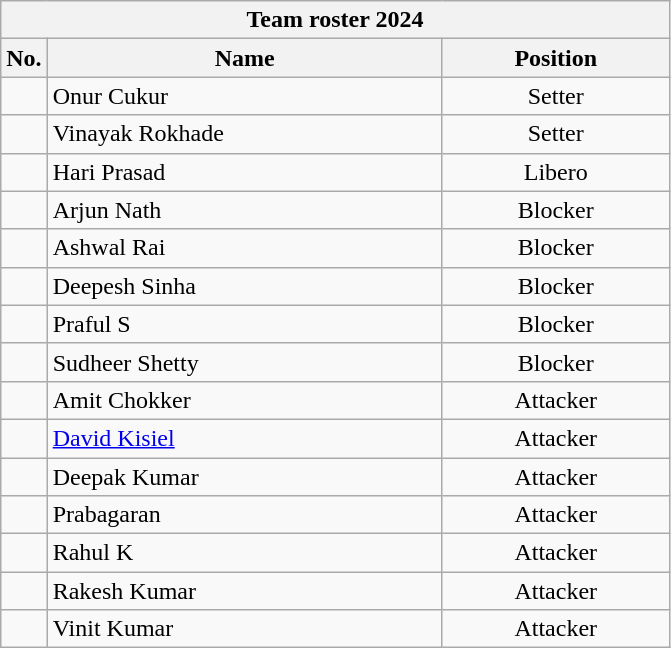<table class="wikitable sortable" style="font-size:100%; text-align:center;">
<tr>
<th colspan=6>Team roster 2024</th>
</tr>
<tr>
<th style=" text-align:center;">No.</th>
<th style=" text-align:center; width:16em">Name</th>
<th style=" text-align:center; width:9em">Position</th>
</tr>
<tr>
<td></td>
<td align=left>Onur Cukur</td>
<td>Setter</td>
</tr>
<tr>
<td></td>
<td align=left>Vinayak Rokhade</td>
<td>Setter</td>
</tr>
<tr>
<td></td>
<td align=left>Hari Prasad</td>
<td>Libero</td>
</tr>
<tr>
<td></td>
<td align=left>Arjun Nath</td>
<td>Blocker</td>
</tr>
<tr>
<td></td>
<td align=left>Ashwal Rai</td>
<td>Blocker</td>
</tr>
<tr>
<td></td>
<td align=left>Deepesh Sinha</td>
<td>Blocker</td>
</tr>
<tr>
<td></td>
<td align=left>Praful S</td>
<td>Blocker</td>
</tr>
<tr>
<td></td>
<td align=left>Sudheer Shetty</td>
<td>Blocker</td>
</tr>
<tr>
<td></td>
<td align=left>Amit Chokker</td>
<td>Attacker</td>
</tr>
<tr>
<td></td>
<td align=left><a href='#'>David Kisiel</a></td>
<td>Attacker</td>
</tr>
<tr>
<td></td>
<td align=left>Deepak Kumar</td>
<td>Attacker</td>
</tr>
<tr>
<td></td>
<td align=left>Prabagaran</td>
<td>Attacker</td>
</tr>
<tr>
<td></td>
<td align=left>Rahul K</td>
<td>Attacker</td>
</tr>
<tr>
<td></td>
<td align=left>Rakesh Kumar</td>
<td>Attacker</td>
</tr>
<tr>
<td></td>
<td align=left>Vinit Kumar</td>
<td>Attacker</td>
</tr>
</table>
